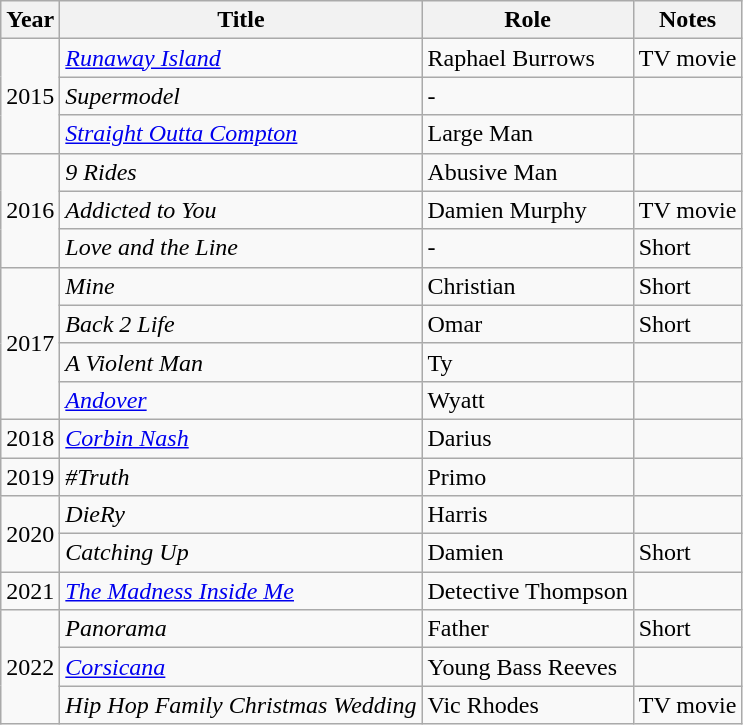<table class="wikitable plainrowheaders sortable" style="margin-right: 0;">
<tr>
<th>Year</th>
<th>Title</th>
<th>Role</th>
<th>Notes</th>
</tr>
<tr>
<td rowspan="3">2015</td>
<td><em><a href='#'>Runaway Island</a></em></td>
<td>Raphael Burrows</td>
<td>TV movie</td>
</tr>
<tr>
<td><em>Supermodel</em></td>
<td>-</td>
<td></td>
</tr>
<tr>
<td><em><a href='#'>Straight Outta Compton</a></em></td>
<td>Large Man</td>
<td></td>
</tr>
<tr>
<td rowspan="3">2016</td>
<td><em>9 Rides</em></td>
<td>Abusive Man</td>
<td></td>
</tr>
<tr>
<td><em>Addicted to You</em></td>
<td>Damien Murphy</td>
<td>TV movie</td>
</tr>
<tr>
<td><em>Love and the Line</em></td>
<td>-</td>
<td>Short</td>
</tr>
<tr>
<td rowspan="4">2017</td>
<td><em>Mine</em></td>
<td>Christian</td>
<td>Short</td>
</tr>
<tr>
<td><em>Back 2 Life</em></td>
<td>Omar</td>
<td>Short</td>
</tr>
<tr>
<td><em>A Violent Man</em></td>
<td>Ty</td>
<td></td>
</tr>
<tr>
<td><em><a href='#'>Andover</a></em></td>
<td>Wyatt</td>
<td></td>
</tr>
<tr>
<td>2018</td>
<td><em><a href='#'>Corbin Nash</a></em></td>
<td>Darius</td>
<td></td>
</tr>
<tr>
<td>2019</td>
<td><em>#Truth</em></td>
<td>Primo</td>
<td></td>
</tr>
<tr>
<td rowspan="2">2020</td>
<td><em>DieRy</em></td>
<td>Harris</td>
<td></td>
</tr>
<tr>
<td><em>Catching Up</em></td>
<td>Damien</td>
<td>Short</td>
</tr>
<tr>
<td>2021</td>
<td><em><a href='#'>The Madness Inside Me</a></em></td>
<td>Detective Thompson</td>
<td></td>
</tr>
<tr>
<td rowspan="3">2022</td>
<td><em>Panorama</em></td>
<td>Father</td>
<td>Short</td>
</tr>
<tr>
<td><em><a href='#'>Corsicana</a></em></td>
<td>Young Bass Reeves</td>
<td></td>
</tr>
<tr>
<td><em>Hip Hop Family Christmas Wedding</em></td>
<td>Vic Rhodes</td>
<td>TV movie</td>
</tr>
</table>
